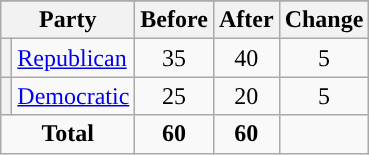<table class="wikitable" style="text-align:center;">
<tr>
</tr>
<tr>
<th colspan=2>Party</th>
<th>Before</th>
<th>After</th>
<th>Change</th>
</tr>
<tr>
<th style="background-color:"></th>
<td style="text-align:left;"><a href='#'>Republican</a></td>
<td>35</td>
<td>40</td>
<td> 5</td>
</tr>
<tr>
<th style="background-color:"></th>
<td style="text-align:left;"><a href='#'>Democratic</a></td>
<td>25</td>
<td>20</td>
<td> 5</td>
</tr>
<tr>
<td colspan=2><strong>Total</strong></td>
<td><strong>60</strong></td>
<td><strong>60</strong></td>
<td></td>
</tr>
</table>
